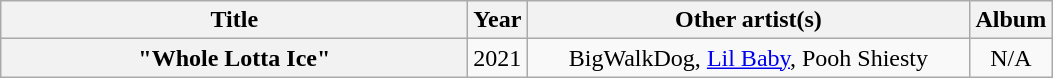<table class="wikitable plainrowheaders" style="text-align:center;">
<tr>
<th scope="col" style="width:19em;">Title</th>
<th scope="col" style="width:1em;">Year</th>
<th scope="col" style="width:18em;">Other artist(s)</th>
<th scope="col">Album</th>
</tr>
<tr>
<th scope="row">"Whole Lotta Ice"</th>
<td>2021</td>
<td>BigWalkDog, <a href='#'>Lil Baby</a>, Pooh Shiesty</td>
<td>N/A</td>
</tr>
</table>
